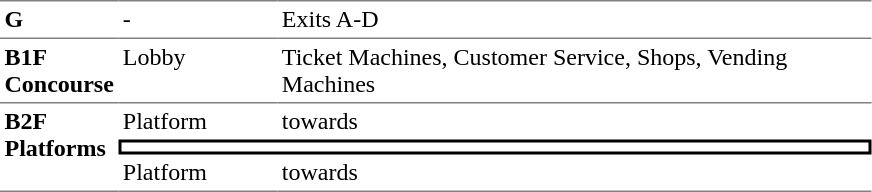<table table border=0 cellspacing=0 cellpadding=3>
<tr>
<td style="border-top:solid 1px gray;" width=50 valign=top><strong>G</strong></td>
<td style="border-top:solid 1px gray;" width=100 valign=top>-</td>
<td style="border-top:solid 1px gray;" width=390 valign=top>Exits A-D</td>
</tr>
<tr>
<td style="border-bottom:solid 1px gray; border-top:solid 1px gray;" valign=top width=50><strong>B1F<br>Concourse</strong></td>
<td style="border-bottom:solid 1px gray; border-top:solid 1px gray;" valign=top width=100>Lobby</td>
<td style="border-bottom:solid 1px gray; border-top:solid 1px gray;" valign=top width=390>Ticket Machines, Customer Service, Shops, Vending Machines</td>
</tr>
<tr>
<td style="border-bottom:solid 1px gray;" rowspan="3" valign=top><strong>B2F<br>Platforms</strong></td>
<td>Platform</td>
<td>  towards  </td>
</tr>
<tr>
<td style="border-right:solid 2px black;border-left:solid 2px black;border-top:solid 2px black;border-bottom:solid 2px black;text-align:center;" colspan=2></td>
</tr>
<tr>
<td style="border-bottom:solid 1px gray;">Platform</td>
<td style="border-bottom:solid 1px gray;">  towards   </td>
</tr>
</table>
